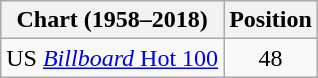<table class="wikitable">
<tr>
<th>Chart (1958–2018)</th>
<th>Position</th>
</tr>
<tr>
<td>US <a href='#'><em>Billboard</em> Hot 100</a></td>
<td style="text-align:center;">48</td>
</tr>
</table>
